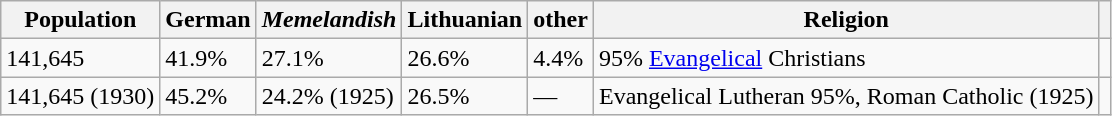<table class="wikitable">
<tr>
<th>Population</th>
<th>German</th>
<th><em>Memelandish</em></th>
<th>Lithuanian</th>
<th>other</th>
<th>Religion</th>
<th></th>
</tr>
<tr>
<td>141,645</td>
<td>41.9%</td>
<td>27.1%</td>
<td>26.6%</td>
<td>4.4%</td>
<td>95% <a href='#'>Evangelical</a> Christians</td>
<td></td>
</tr>
<tr>
<td>141,645 (1930)</td>
<td>45.2%</td>
<td>24.2% (1925)</td>
<td>26.5%</td>
<td>—</td>
<td>Evangelical Lutheran 95%, Roman Catholic (1925)</td>
<td></td>
</tr>
</table>
